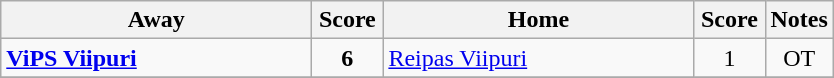<table class="wikitable">
<tr>
<th width="200">Away</th>
<th width="40">Score</th>
<th width="200">Home</th>
<th width="40">Score</th>
<th>Notes</th>
</tr>
<tr>
<td><strong><a href='#'>ViPS Viipuri</a></strong></td>
<td align=center><strong>6</strong></td>
<td><a href='#'>Reipas Viipuri</a></td>
<td align=center>1</td>
<td align="center">OT</td>
</tr>
<tr>
</tr>
</table>
